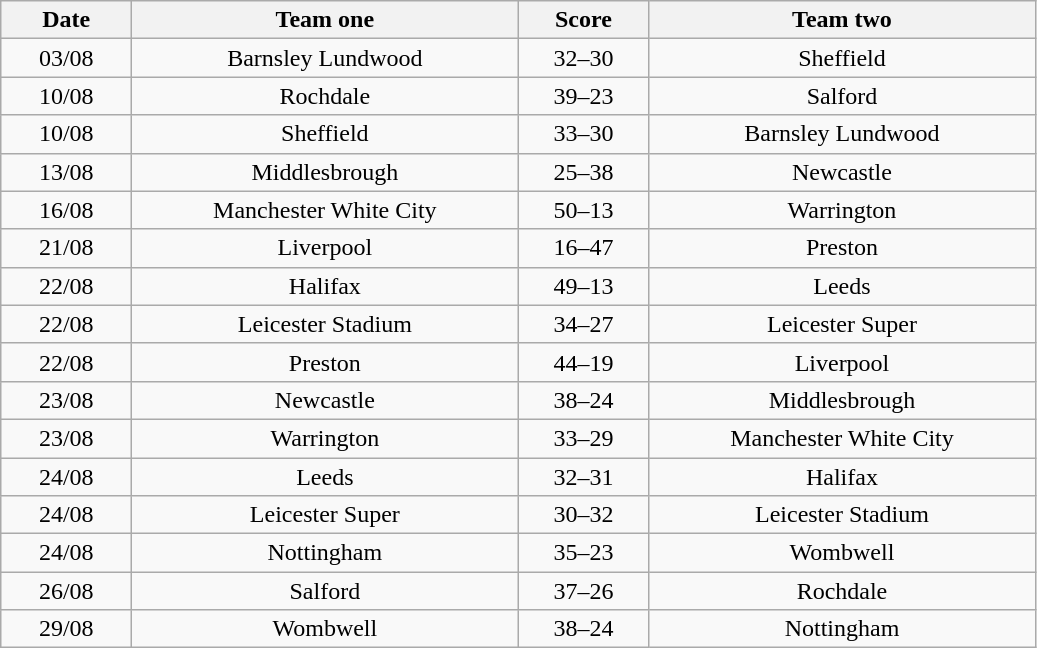<table class="wikitable" style="text-align: center">
<tr>
<th width=80>Date</th>
<th width=250>Team one</th>
<th width=80>Score</th>
<th width=250>Team two</th>
</tr>
<tr>
<td>03/08</td>
<td>Barnsley Lundwood</td>
<td>32–30</td>
<td>Sheffield</td>
</tr>
<tr>
<td>10/08</td>
<td>Rochdale</td>
<td>39–23</td>
<td>Salford</td>
</tr>
<tr>
<td>10/08</td>
<td>Sheffield</td>
<td>33–30</td>
<td>Barnsley Lundwood</td>
</tr>
<tr>
<td>13/08</td>
<td>Middlesbrough</td>
<td>25–38</td>
<td>Newcastle</td>
</tr>
<tr>
<td>16/08</td>
<td>Manchester White City</td>
<td>50–13</td>
<td>Warrington</td>
</tr>
<tr>
<td>21/08</td>
<td>Liverpool</td>
<td>16–47</td>
<td>Preston</td>
</tr>
<tr>
<td>22/08</td>
<td>Halifax</td>
<td>49–13</td>
<td>Leeds</td>
</tr>
<tr>
<td>22/08</td>
<td>Leicester Stadium</td>
<td>34–27</td>
<td>Leicester Super</td>
</tr>
<tr>
<td>22/08</td>
<td>Preston</td>
<td>44–19</td>
<td>Liverpool</td>
</tr>
<tr>
<td>23/08</td>
<td>Newcastle</td>
<td>38–24</td>
<td>Middlesbrough</td>
</tr>
<tr>
<td>23/08</td>
<td>Warrington</td>
<td>33–29</td>
<td>Manchester White City</td>
</tr>
<tr>
<td>24/08</td>
<td>Leeds</td>
<td>32–31</td>
<td>Halifax</td>
</tr>
<tr>
<td>24/08</td>
<td>Leicester Super</td>
<td>30–32</td>
<td>Leicester Stadium</td>
</tr>
<tr>
<td>24/08</td>
<td>Nottingham</td>
<td>35–23</td>
<td>Wombwell</td>
</tr>
<tr>
<td>26/08</td>
<td>Salford</td>
<td>37–26</td>
<td>Rochdale</td>
</tr>
<tr>
<td>29/08</td>
<td>Wombwell</td>
<td>38–24</td>
<td>Nottingham</td>
</tr>
</table>
